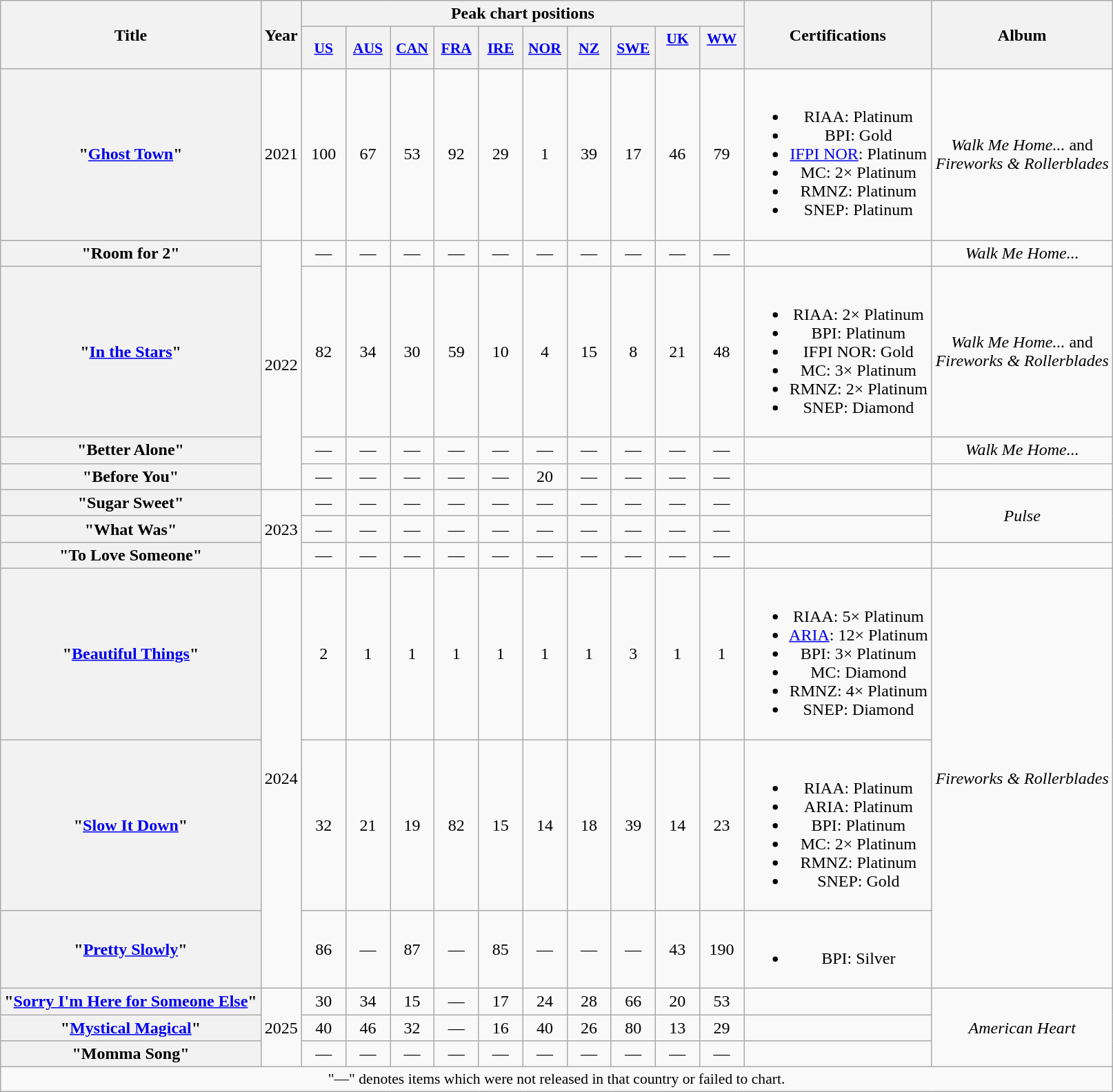<table class="wikitable plainrowheaders" style="text-align:center">
<tr>
<th scope="col" rowspan="2">Title</th>
<th scope="col" rowspan="2">Year</th>
<th scope="col" colspan="10">Peak chart positions</th>
<th scope="col" rowspan="2">Certifications</th>
<th scope="col" rowspan="2">Album</th>
</tr>
<tr>
<th scope="col" style="width:2.5em;font-size:90%;"><a href='#'>US</a><br></th>
<th scope="col" style="width:2.5em;font-size:90%;"><a href='#'>AUS</a><br></th>
<th scope="col" style="width:2.5em;font-size:90%;"><a href='#'>CAN</a><br></th>
<th scope="col" style="width:2.5em;font-size:90%;"><a href='#'>FRA</a><br></th>
<th scope="col" style="width:2.5em;font-size:90%;"><a href='#'>IRE</a><br></th>
<th scope="col" style="width:2.5em;font-size:90%;"><a href='#'>NOR</a><br></th>
<th scope="col" style="width:2.5em;font-size:90%;"><a href='#'>NZ</a><br></th>
<th scope="col" style="width:2.5em;font-size:90%;"><a href='#'>SWE</a><br></th>
<th scope="col" style="width:2.5em;font-size:90%;"><a href='#'>UK</a><br><br></th>
<th scope="col" style="width:2.5em;font-size:90%;"><a href='#'>WW</a><br><br></th>
</tr>
<tr>
<th scope="row">"<a href='#'>Ghost Town</a>"</th>
<td>2021</td>
<td>100</td>
<td>67</td>
<td>53</td>
<td>92</td>
<td>29</td>
<td>1</td>
<td>39</td>
<td>17</td>
<td>46</td>
<td>79</td>
<td><br><ul><li>RIAA: Platinum</li><li>BPI: Gold</li><li><a href='#'>IFPI NOR</a>: Platinum</li><li>MC: 2× Platinum</li><li>RMNZ: Platinum</li><li>SNEP: Platinum</li></ul></td>
<td><em>Walk Me Home...</em> and<br><em>Fireworks & Rollerblades</em></td>
</tr>
<tr>
<th scope="row">"Room for 2"</th>
<td rowspan="4">2022</td>
<td>—</td>
<td>—</td>
<td>—</td>
<td>—</td>
<td>—</td>
<td>—</td>
<td>—</td>
<td>—</td>
<td>—</td>
<td>—</td>
<td></td>
<td><em>Walk Me Home...</em></td>
</tr>
<tr>
<th scope="row">"<a href='#'>In the Stars</a>"</th>
<td>82</td>
<td>34</td>
<td>30</td>
<td>59</td>
<td>10</td>
<td>4</td>
<td>15</td>
<td>8</td>
<td>21</td>
<td>48</td>
<td><br><ul><li>RIAA: 2× Platinum</li><li>BPI: Platinum</li><li>IFPI NOR: Gold</li><li>MC: 3× Platinum</li><li>RMNZ: 2× Platinum</li><li>SNEP: Diamond</li></ul></td>
<td><em>Walk Me Home...</em> and<br><em>Fireworks & Rollerblades</em></td>
</tr>
<tr>
<th scope="row">"Better Alone"</th>
<td>—</td>
<td>—</td>
<td>—</td>
<td>—</td>
<td>—</td>
<td>—</td>
<td>—</td>
<td>—</td>
<td>—</td>
<td>—</td>
<td></td>
<td><em>Walk Me Home...</em></td>
</tr>
<tr>
<th scope="row">"Before You"</th>
<td>—</td>
<td>—</td>
<td>—</td>
<td>—</td>
<td>—</td>
<td>20</td>
<td>—</td>
<td>—</td>
<td>—</td>
<td>—</td>
<td></td>
<td></td>
</tr>
<tr>
<th scope="row">"Sugar Sweet"</th>
<td rowspan="3">2023</td>
<td>—</td>
<td>—</td>
<td>—</td>
<td>—</td>
<td>—</td>
<td>—</td>
<td>—</td>
<td>—</td>
<td>—</td>
<td>—</td>
<td></td>
<td rowspan="2"><em>Pulse</em></td>
</tr>
<tr>
<th scope="row">"What Was"</th>
<td>—</td>
<td>—</td>
<td>—</td>
<td>—</td>
<td>—</td>
<td>—</td>
<td>—</td>
<td>—</td>
<td>—</td>
<td>—</td>
<td></td>
</tr>
<tr>
<th scope="row">"To Love Someone"</th>
<td>—</td>
<td>—</td>
<td>—</td>
<td>—</td>
<td>—</td>
<td>—</td>
<td>—</td>
<td>—</td>
<td>—</td>
<td>—</td>
<td></td>
<td></td>
</tr>
<tr>
<th scope="row">"<a href='#'>Beautiful Things</a>"</th>
<td rowspan="3">2024</td>
<td>2</td>
<td>1</td>
<td>1</td>
<td>1</td>
<td>1</td>
<td>1</td>
<td>1</td>
<td>3</td>
<td>1</td>
<td>1</td>
<td><br><ul><li>RIAA: 5× Platinum</li><li><a href='#'>ARIA</a>: 12× Platinum</li><li>BPI: 3× Platinum</li><li>MC: Diamond</li><li>RMNZ: 4× Platinum</li><li>SNEP: Diamond</li></ul></td>
<td rowspan="3"><em>Fireworks & Rollerblades</em></td>
</tr>
<tr>
<th scope="row">"<a href='#'>Slow It Down</a>"</th>
<td>32</td>
<td>21</td>
<td>19</td>
<td>82</td>
<td>15</td>
<td>14</td>
<td>18</td>
<td>39</td>
<td>14</td>
<td>23</td>
<td><br><ul><li>RIAA: Platinum</li><li>ARIA: Platinum</li><li>BPI: Platinum</li><li>MC: 2× Platinum</li><li>RMNZ: Platinum</li><li>SNEP: Gold</li></ul></td>
</tr>
<tr>
<th scope="row">"<a href='#'>Pretty Slowly</a>"</th>
<td>86</td>
<td>—</td>
<td>87</td>
<td>—</td>
<td>85</td>
<td>—</td>
<td>—</td>
<td>—</td>
<td>43</td>
<td>190</td>
<td><br><ul><li>BPI: Silver</li></ul></td>
</tr>
<tr>
<th scope="row">"<a href='#'>Sorry I'm Here for Someone Else</a>"</th>
<td rowspan="3">2025</td>
<td>30</td>
<td>34</td>
<td>15</td>
<td>—</td>
<td>17<br></td>
<td>24</td>
<td>28</td>
<td>66</td>
<td>20</td>
<td>53</td>
<td></td>
<td rowspan="3"><em>American Heart</em></td>
</tr>
<tr>
<th scope="row">"<a href='#'>Mystical Magical</a>"</th>
<td>40</td>
<td>46</td>
<td>32</td>
<td>—</td>
<td>16<br></td>
<td>40</td>
<td>26<br></td>
<td>80</td>
<td>13</td>
<td>29</td>
<td></td>
</tr>
<tr>
<th scope="row">"Momma Song"</th>
<td>—</td>
<td>—</td>
<td>—</td>
<td>—</td>
<td>—</td>
<td>—</td>
<td>—</td>
<td>—</td>
<td>—</td>
<td>—</td>
<td></td>
</tr>
<tr>
<td colspan="16" style="font-size:90%;">"—" denotes items which were not released in that country or failed to chart.</td>
</tr>
</table>
